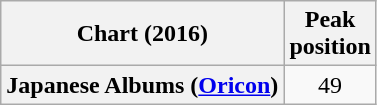<table class="wikitable plainrowheaders" style="text-align:center;" border="1">
<tr>
<th scope="col">Chart (2016)</th>
<th scope="col">Peak<br>position</th>
</tr>
<tr>
<th scope="row">Japanese Albums (<a href='#'>Oricon</a>)</th>
<td>49</td>
</tr>
</table>
